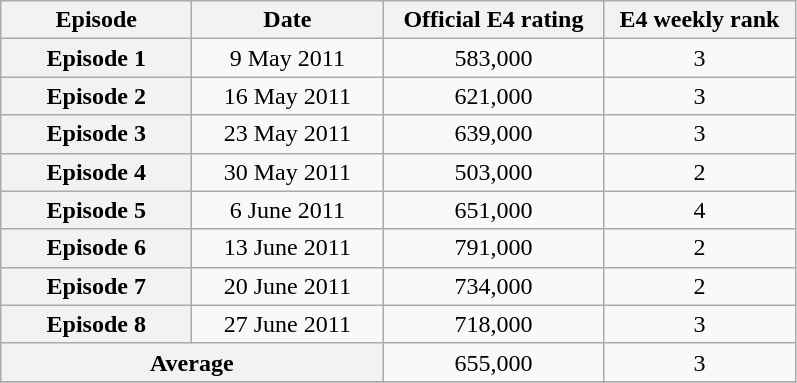<table class="wikitable sortable" style="text-align:center">
<tr>
<th scope="col" style="width:120px;">Episode</th>
<th scope="col" style="width:120px;">Date</th>
<th scope="col" style="width:140px;">Official E4 rating</th>
<th scope="col" style="width:120px;">E4 weekly rank</th>
</tr>
<tr>
<th scope="row">Episode 1</th>
<td>9 May 2011</td>
<td>583,000</td>
<td>3</td>
</tr>
<tr>
<th scope="row">Episode 2</th>
<td>16 May 2011</td>
<td>621,000</td>
<td>3</td>
</tr>
<tr>
<th scope="row">Episode 3</th>
<td>23 May 2011</td>
<td>639,000</td>
<td>3</td>
</tr>
<tr>
<th scope="row">Episode 4</th>
<td>30 May 2011</td>
<td>503,000</td>
<td>2</td>
</tr>
<tr>
<th scope="row">Episode 5</th>
<td>6 June 2011</td>
<td>651,000</td>
<td>4</td>
</tr>
<tr>
<th scope="row">Episode 6</th>
<td>13 June 2011</td>
<td>791,000</td>
<td>2</td>
</tr>
<tr>
<th scope="row">Episode 7</th>
<td>20 June 2011</td>
<td>734,000</td>
<td>2</td>
</tr>
<tr>
<th scope="row">Episode 8</th>
<td>27 June 2011</td>
<td>718,000</td>
<td>3</td>
</tr>
<tr>
<th scope="row" colspan="2">Average</th>
<td>655,000</td>
<td>3</td>
</tr>
<tr>
</tr>
</table>
